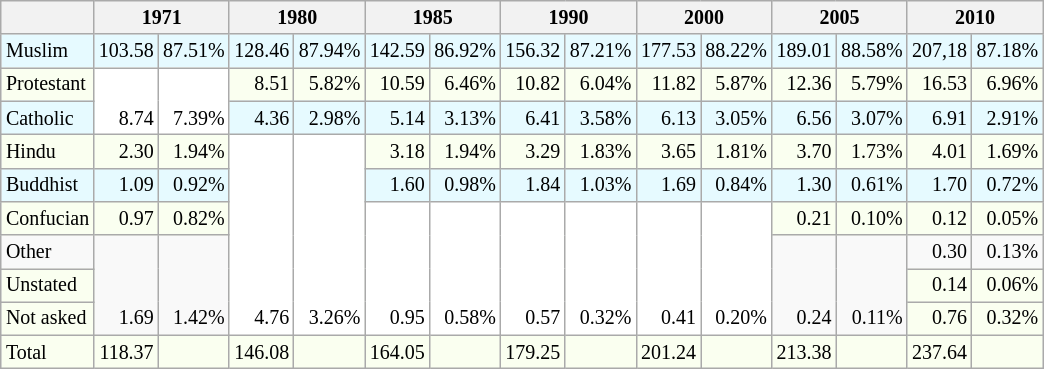<table class="wikitable" style="margin: 1em auto 1em auto;">
<tr style="font-size:10pt">
<th scope="col"> </th>
<th scope="col" colspan="2">1971</th>
<th scope="col" colspan="2">1980</th>
<th scope="col" colspan="2">1985</th>
<th scope="col" colspan="2">1990</th>
<th scope="col" colspan="2">2000</th>
<th scope="col" colspan="2">2005</th>
<th scope="col" colspan="2">2010</th>
</tr>
<tr style="text-align:right; font-size:10pt; background:#e6faff; vertical-align:bottom;">
<td style="text-align:left;">Muslim</td>
<td>103.58</td>
<td>87.51%</td>
<td>128.46</td>
<td>87.94%</td>
<td>142.59</td>
<td>86.92%</td>
<td>156.32</td>
<td>87.21%</td>
<td>177.53</td>
<td>88.22%</td>
<td>189.01</td>
<td>88.58%</td>
<td>207,18</td>
<td>87.18%</td>
</tr>
<tr style="text-align:right; font-size:10pt; background:#fafff0; vertical-align:bottom;">
<td style="text-align:left;">Protestant</td>
<td style="background:white;" rowspan="2">8.74</td>
<td style="background:white;" rowspan="2">7.39%</td>
<td>8.51</td>
<td>5.82%</td>
<td>10.59</td>
<td>6.46%</td>
<td>10.82</td>
<td>6.04%</td>
<td>11.82</td>
<td>5.87%</td>
<td>12.36</td>
<td>5.79%</td>
<td>16.53</td>
<td>6.96%</td>
</tr>
<tr style="text-align:right; font-size:10pt; background:#e6faff; vertical-align:bottom;">
<td style="text-align:left;">Catholic</td>
<td>4.36</td>
<td>2.98%</td>
<td>5.14</td>
<td>3.13%</td>
<td>6.41</td>
<td>3.58%</td>
<td>6.13</td>
<td>3.05%</td>
<td>6.56</td>
<td>3.07%</td>
<td>6.91</td>
<td>2.91%</td>
</tr>
<tr style="text-align:right; font-size:10pt; background:#fafff0; vertical-align:bottom;">
<td style="text-align:left;">Hindu</td>
<td>2.30</td>
<td>1.94%</td>
<td style="background:white;" rowspan="6">4.76</td>
<td style="background:white;" rowspan="6">3.26%</td>
<td>3.18</td>
<td>1.94%</td>
<td>3.29</td>
<td>1.83%</td>
<td>3.65</td>
<td>1.81%</td>
<td>3.70</td>
<td>1.73%</td>
<td>4.01</td>
<td>1.69%</td>
</tr>
<tr style="text-align:right; font-size:10pt; background:#e6faff; vertical-align:bottom;">
<td style="text-align:left;">Buddhist</td>
<td>1.09</td>
<td>0.92%</td>
<td>1.60</td>
<td>0.98%</td>
<td>1.84</td>
<td>1.03%</td>
<td>1.69</td>
<td>0.84%</td>
<td>1.30</td>
<td>0.61%</td>
<td>1.70</td>
<td>0.72%</td>
</tr>
<tr style="text-align:right; font-size:10pt; background:#fafff0; vertical-align:bottom;">
<td style="text-align:left;">Confucian</td>
<td>0.97</td>
<td>0.82%</td>
<td style="background:white;" rowspan="4">0.95</td>
<td style="background:white;" rowspan="4">0.58%</td>
<td style="background:white;" rowspan="4">0.57</td>
<td style="background:white;" rowspan="4">0.32%</td>
<td style="background:white;" rowspan="4">0.41</td>
<td style="background:white;" rowspan="4">0.20%</td>
<td>0.21</td>
<td>0.10%</td>
<td>0.12</td>
<td>0.05%</td>
</tr>
<tr style="text-align:right; font-size:10pt; vertical-align:bottom;">
<td style="text-align:left;">Other</td>
<td rowspan="3">1.69</td>
<td rowspan="3">1.42%</td>
<td rowspan="3">0.24</td>
<td rowspan="3">0.11%</td>
<td>0.30</td>
<td>0.13%</td>
</tr>
<tr style="text-align:right; font-size:10pt; background:#fafff0; vertical-align:bottom;">
<td style="text-align:left;">Unstated</td>
<td>0.14</td>
<td>0.06%</td>
</tr>
<tr style="text-align:right; font-size:10pt; background:#fafff0; vertical-align:bottom;">
<td style="text-align:left;">Not asked</td>
<td>0.76</td>
<td>0.32%</td>
</tr>
<tr style="text-align:right; font-size:10pt; background:#fafff0; vertical-align:bottom;">
<td style="text-align:left;">Total</td>
<td>118.37</td>
<td> </td>
<td>146.08</td>
<td> </td>
<td>164.05</td>
<td> </td>
<td>179.25</td>
<td> </td>
<td>201.24</td>
<td> </td>
<td>213.38</td>
<td> </td>
<td>237.64</td>
<td> </td>
</tr>
</table>
